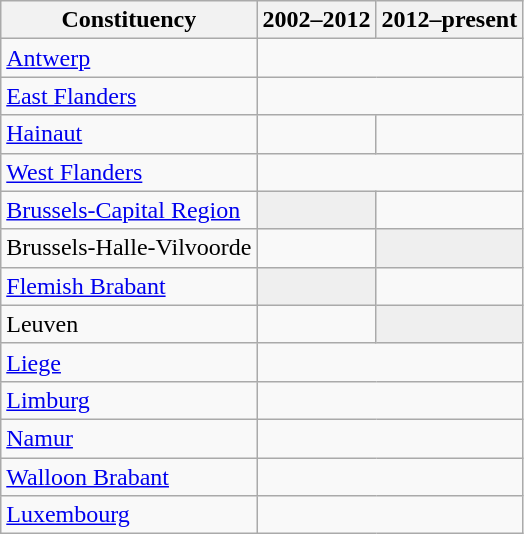<table class="wikitable">
<tr>
<th>Constituency</th>
<th>2002–2012</th>
<th>2012–present</th>
</tr>
<tr>
<td><a href='#'>Antwerp</a></td>
<td colspan="2" align="right"></td>
</tr>
<tr>
<td><a href='#'>East Flanders</a></td>
<td colspan="2" align="right"></td>
</tr>
<tr>
<td><a href='#'>Hainaut</a></td>
<td></td>
<td align="right"></td>
</tr>
<tr>
<td><a href='#'>West Flanders</a></td>
<td colspan="2" align="right"></td>
</tr>
<tr>
<td><a href='#'>Brussels-Capital Region</a></td>
<td style="background-color:#efefef;"></td>
<td align="right"></td>
</tr>
<tr>
<td>Brussels-Halle-Vilvoorde</td>
<td></td>
<td style="background-color:#efefef;"></td>
</tr>
<tr>
<td><a href='#'>Flemish Brabant</a></td>
<td style="background-color:#efefef;"></td>
<td align="right"></td>
</tr>
<tr>
<td>Leuven</td>
<td></td>
<td style="background-color:#efefef;"></td>
</tr>
<tr>
<td><a href='#'>Liege</a></td>
<td colspan="2" align="right"></td>
</tr>
<tr>
<td><a href='#'>Limburg</a></td>
<td colspan="2" align="right"></td>
</tr>
<tr>
<td><a href='#'>Namur</a></td>
<td colspan="2" align="right"></td>
</tr>
<tr>
<td><a href='#'>Walloon Brabant</a></td>
<td colspan="2" align="right"></td>
</tr>
<tr>
<td><a href='#'>Luxembourg</a></td>
<td colspan="2" align="right"></td>
</tr>
</table>
